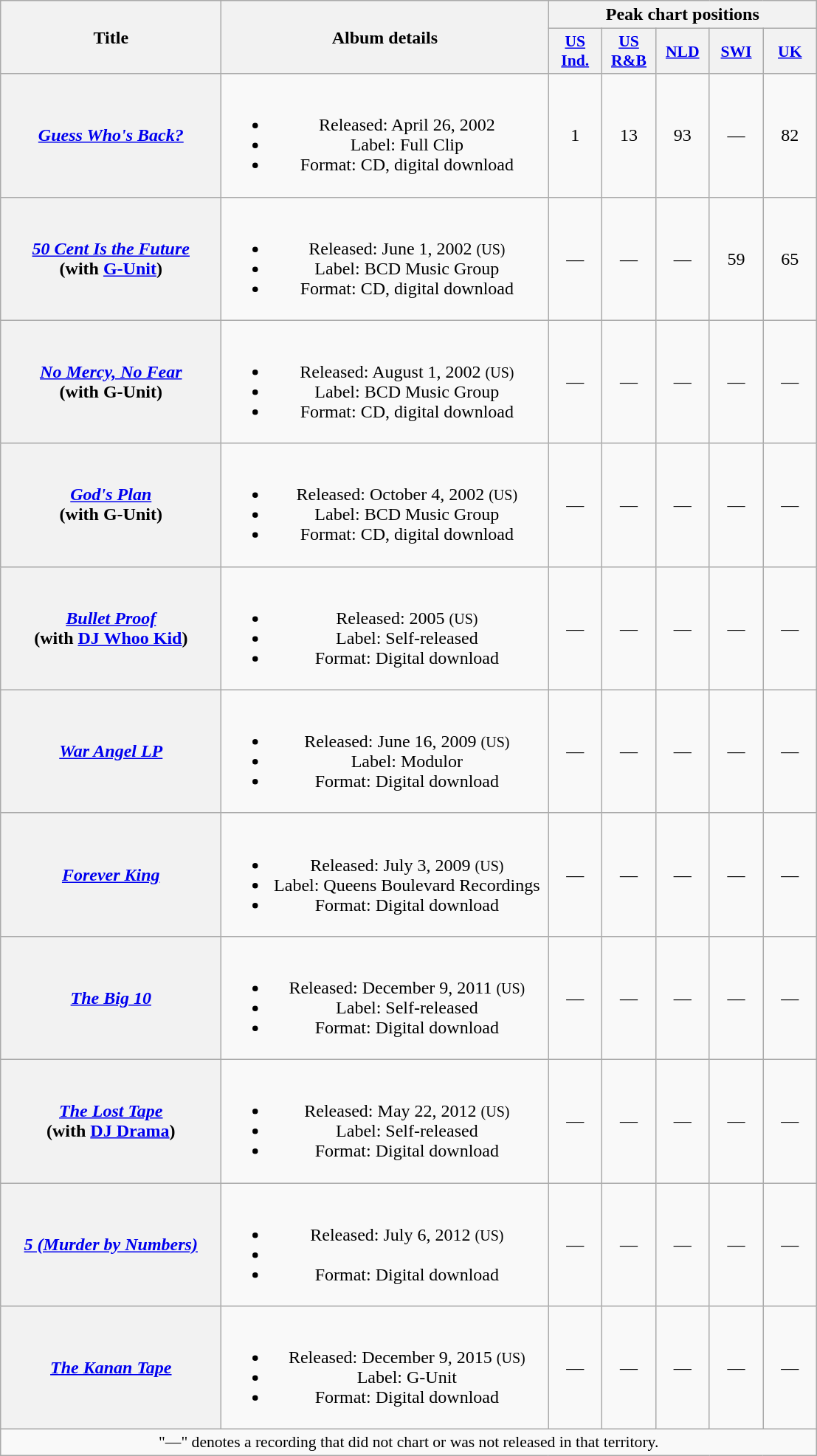<table class="wikitable plainrowheaders" style="text-align:center;">
<tr>
<th scope="col" rowspan="2" style="width:12em;">Title</th>
<th scope="col" rowspan="2" style="width:18em;">Album details</th>
<th scope="col" colspan="5">Peak chart positions</th>
</tr>
<tr>
<th scope="col" style="width:2.9em;font-size:90%;"><a href='#'>US<br>Ind.</a><br></th>
<th scope="col" style="width:2.9em;font-size:90%;"><a href='#'>US<br>R&B</a><br></th>
<th scope="col" style="width:2.9em;font-size:90%;"><a href='#'>NLD</a><br></th>
<th scope="col" style="width:2.9em;font-size:90%;"><a href='#'>SWI</a><br></th>
<th scope="col" style="width:2.9em;font-size:90%;"><a href='#'>UK</a><br></th>
</tr>
<tr>
<th scope="row"><em><a href='#'>Guess Who's Back?</a></em></th>
<td><br><ul><li>Released: April 26, 2002</li><li>Label: Full Clip</li><li>Format: CD, digital download</li></ul></td>
<td>1</td>
<td>13</td>
<td>93</td>
<td>—</td>
<td>82</td>
</tr>
<tr>
<th scope="row"><em><a href='#'>50 Cent Is the Future</a></em><br><span>(with <a href='#'>G-Unit</a>)</span></th>
<td><br><ul><li>Released: June 1, 2002 <small>(US)</small></li><li>Label: BCD Music Group</li><li>Format: CD, digital download</li></ul></td>
<td>—</td>
<td>—</td>
<td>—</td>
<td>59</td>
<td>65</td>
</tr>
<tr>
<th scope="row"><em><a href='#'>No Mercy, No Fear</a></em><br><span>(with G-Unit)</span></th>
<td><br><ul><li>Released: August 1, 2002 <small>(US)</small></li><li>Label: BCD Music Group</li><li>Format: CD, digital download</li></ul></td>
<td>—</td>
<td>—</td>
<td>—</td>
<td>—</td>
<td>—</td>
</tr>
<tr>
<th scope="row"><em><a href='#'>God's Plan</a></em><br><span>(with G-Unit)</span></th>
<td><br><ul><li>Released: October 4, 2002 <small>(US)</small></li><li>Label: BCD Music Group</li><li>Format: CD, digital download</li></ul></td>
<td>—</td>
<td>—</td>
<td>—</td>
<td>—</td>
<td>—</td>
</tr>
<tr>
<th scope="row"><em><a href='#'>Bullet Proof</a></em><br><span>(with <a href='#'>DJ Whoo Kid</a>)</span></th>
<td><br><ul><li>Released: 2005 <small>(US)</small></li><li>Label: Self-released</li><li>Format: Digital download</li></ul></td>
<td>—</td>
<td>—</td>
<td>—</td>
<td>—</td>
<td>—</td>
</tr>
<tr>
<th scope="row"><em><a href='#'>War Angel LP</a></em></th>
<td><br><ul><li>Released: June 16, 2009 <small>(US)</small></li><li>Label: Modulor</li><li>Format: Digital download</li></ul></td>
<td>—</td>
<td>—</td>
<td>—</td>
<td>—</td>
<td>—</td>
</tr>
<tr>
<th scope="row"><em><a href='#'>Forever King</a></em></th>
<td><br><ul><li>Released: July 3, 2009 <small>(US)</small></li><li>Label: Queens Boulevard Recordings</li><li>Format: Digital download</li></ul></td>
<td>—</td>
<td>—</td>
<td>—</td>
<td>—</td>
<td>—</td>
</tr>
<tr>
<th scope="row"><em><a href='#'>The Big 10</a></em></th>
<td><br><ul><li>Released: December 9, 2011 <small>(US)</small></li><li>Label: Self-released</li><li>Format: Digital download</li></ul></td>
<td>—</td>
<td>—</td>
<td>—</td>
<td>—</td>
<td>—</td>
</tr>
<tr>
<th scope="row"><em><a href='#'>The Lost Tape</a></em><br><span>(with <a href='#'>DJ Drama</a>)</span></th>
<td><br><ul><li>Released: May 22, 2012 <small>(US)</small></li><li>Label: Self-released</li><li>Format: Digital download</li></ul></td>
<td>—</td>
<td>—</td>
<td>—</td>
<td>—</td>
<td>—</td>
</tr>
<tr>
<th scope="row"><em><a href='#'>5 (Murder by Numbers)</a></em></th>
<td><br><ul><li>Released: July 6, 2012 <small>(US)</small></li><li></li><li>Format: Digital download</li></ul></td>
<td>—</td>
<td>—</td>
<td>—</td>
<td>—</td>
<td>—</td>
</tr>
<tr>
<th scope="row"><em><a href='#'>The Kanan Tape</a></em></th>
<td><br><ul><li>Released: December 9, 2015 <small>(US)</small></li><li>Label: G-Unit</li><li>Format: Digital download</li></ul></td>
<td>—</td>
<td>—</td>
<td>—</td>
<td>—</td>
<td>—</td>
</tr>
<tr>
<td colspan="9" style="font-size:90%">"—" denotes a recording that did not chart or was not released in that territory.</td>
</tr>
</table>
